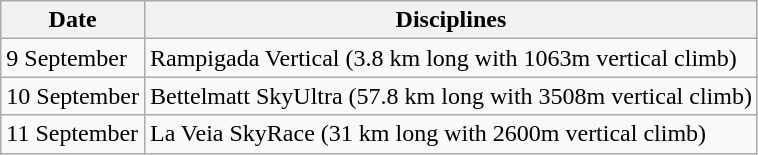<table class=wikitable>
<tr>
<th>Date</th>
<th>Disciplines</th>
</tr>
<tr>
<td>9 September</td>
<td>Rampigada Vertical (3.8 km long with 1063m vertical climb)</td>
</tr>
<tr>
<td>10 September</td>
<td>Bettelmatt SkyUltra (57.8 km long with 3508m vertical climb)</td>
</tr>
<tr>
<td>11 September</td>
<td>La Veia SkyRace (31 km long with 2600m vertical climb)</td>
</tr>
</table>
